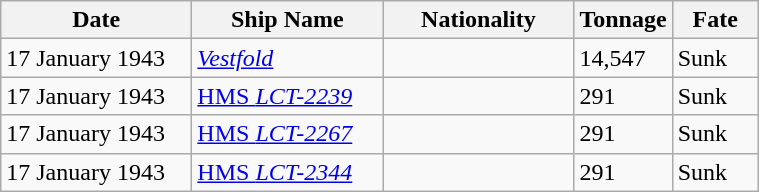<table class="wikitable sortable">
<tr>
<th width="120px">Date</th>
<th width="120px">Ship Name</th>
<th width="120px">Nationality</th>
<th width="25px">Tonnage</th>
<th width="50px">Fate</th>
</tr>
<tr>
<td align="left">17 January 1943</td>
<td align="left"><a href='#'><em>Vestfold</em></a></td>
<td align="left"></td>
<td align="left">14,547</td>
<td align="left">Sunk</td>
</tr>
<tr>
<td align="left">17 January 1943</td>
<td align="left"><a href='#'>HMS <em>LCT-2239</em></a></td>
<td align="left"></td>
<td align="left">291</td>
<td align="left">Sunk</td>
</tr>
<tr>
<td align="left">17 January 1943</td>
<td align="left"><a href='#'>HMS <em>LCT-2267</em></a></td>
<td align="left"></td>
<td align="left">291</td>
<td align="left">Sunk</td>
</tr>
<tr>
<td align="left">17 January 1943</td>
<td align="left"><a href='#'>HMS <em>LCT-2344</em></a></td>
<td align="left"></td>
<td align="left">291</td>
<td align="left">Sunk</td>
</tr>
</table>
